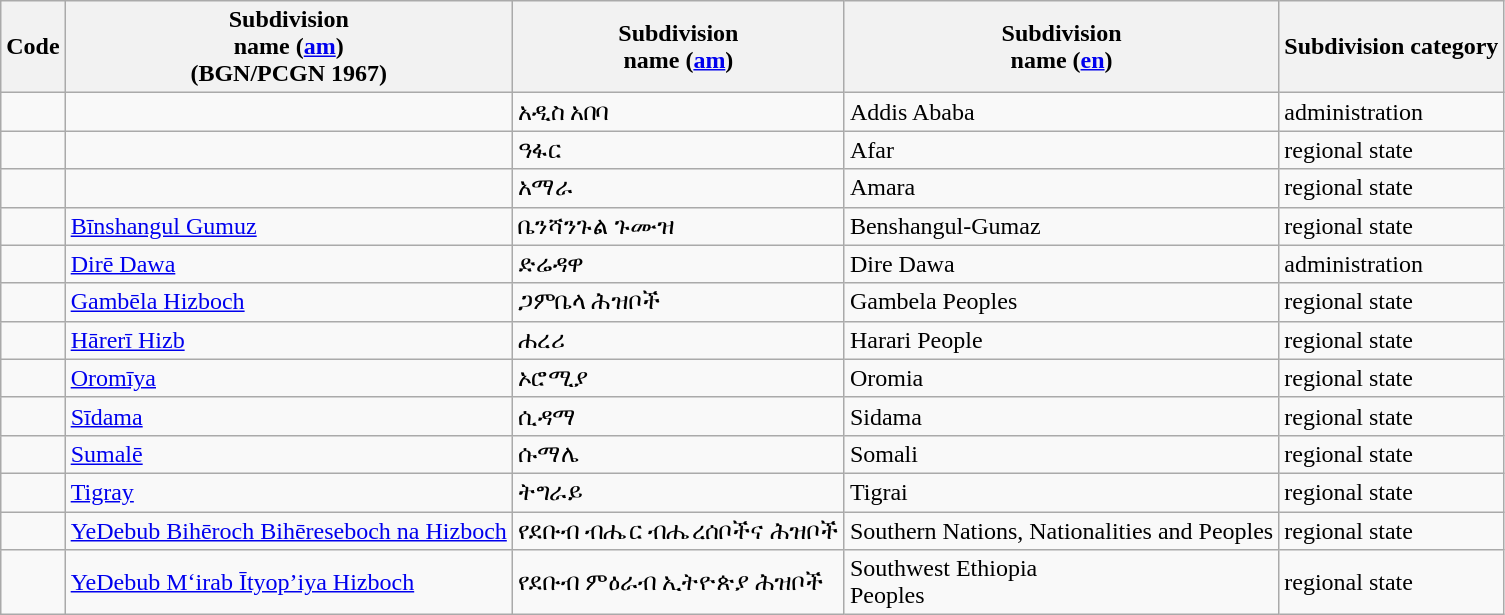<table class="wikitable sortable">
<tr>
<th>Code</th>
<th>Subdivision<br>name (<a href='#'>am</a>)<br>(BGN/PCGN 1967)</th>
<th>Subdivision<br>name (<a href='#'>am</a>)<br></th>
<th>Subdivision<br>name (<a href='#'>en</a>)</th>
<th>Subdivision category</th>
</tr>
<tr>
<td></td>
<td></td>
<td>አዲስ አበባ</td>
<td>Addis Ababa</td>
<td>administration</td>
</tr>
<tr>
<td></td>
<td></td>
<td>ዓፋር</td>
<td>Afar</td>
<td>regional state</td>
</tr>
<tr>
<td></td>
<td></td>
<td>አማራ</td>
<td>Amara</td>
<td>regional state</td>
</tr>
<tr>
<td></td>
<td><a href='#'>Bīnshangul Gumuz</a></td>
<td>ቤንሻንጉል ጉሙዝ</td>
<td>Benshangul-Gumaz</td>
<td>regional state</td>
</tr>
<tr>
<td></td>
<td><a href='#'>Dirē Dawa</a></td>
<td>ድሬዳዋ</td>
<td>Dire Dawa</td>
<td>administration</td>
</tr>
<tr>
<td></td>
<td><a href='#'>Gambēla Hizboch</a></td>
<td>ጋምቤላ ሕዝቦች</td>
<td>Gambela Peoples</td>
<td>regional state</td>
</tr>
<tr>
<td></td>
<td><a href='#'>Hārerī Hizb</a></td>
<td>ሐረሪ</td>
<td>Harari People</td>
<td>regional state</td>
</tr>
<tr>
<td></td>
<td><a href='#'>Oromīya</a></td>
<td>ኦሮሚያ</td>
<td>Oromia</td>
<td>regional state</td>
</tr>
<tr>
<td></td>
<td><a href='#'>Sīdama</a></td>
<td>ሲዳማ</td>
<td>Sidama</td>
<td>regional state</td>
</tr>
<tr>
<td></td>
<td><a href='#'>Sumalē</a></td>
<td>ሱማሌ</td>
<td>Somali</td>
<td>regional state</td>
</tr>
<tr>
<td></td>
<td><a href='#'>Tigray</a></td>
<td>ትግራይ</td>
<td>Tigrai</td>
<td>regional state</td>
</tr>
<tr>
<td></td>
<td><a href='#'>YeDebub Bihēroch Bihēreseboch na Hizboch</a></td>
<td>የደቡብ ብሔር ብሔረሰቦችና ሕዝቦች</td>
<td>Southern Nations, Nationalities and Peoples</td>
<td>regional state</td>
</tr>
<tr>
<td></td>
<td><a href='#'>YeDebub M‘irab Ītyop’iya Hizboch</a></td>
<td>የደቡብ ምዕራብ ኢትዮጵያ ሕዝቦች</td>
<td>Southwest Ethiopia<br>Peoples</td>
<td>regional state</td>
</tr>
</table>
